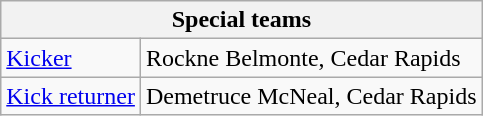<table class="wikitable">
<tr>
<th colspan="6">Special teams</th>
</tr>
<tr>
<td><a href='#'>Kicker</a></td>
<td>Rockne Belmonte, Cedar Rapids</td>
</tr>
<tr>
<td><a href='#'>Kick returner</a></td>
<td>Demetruce McNeal, Cedar Rapids</td>
</tr>
</table>
